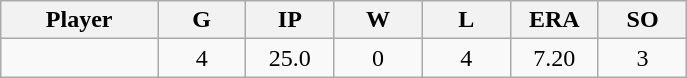<table class="wikitable sortable">
<tr>
<th bgcolor="#DDDDFF" width="16%">Player</th>
<th bgcolor="#DDDDFF" width="9%">G</th>
<th bgcolor="#DDDDFF" width="9%">IP</th>
<th bgcolor="#DDDDFF" width="9%">W</th>
<th bgcolor="#DDDDFF" width="9%">L</th>
<th bgcolor="#DDDDFF" width="9%">ERA</th>
<th bgcolor="#DDDDFF" width="9%">SO</th>
</tr>
<tr align="center">
<td></td>
<td>4</td>
<td>25.0</td>
<td>0</td>
<td>4</td>
<td>7.20</td>
<td>3</td>
</tr>
</table>
